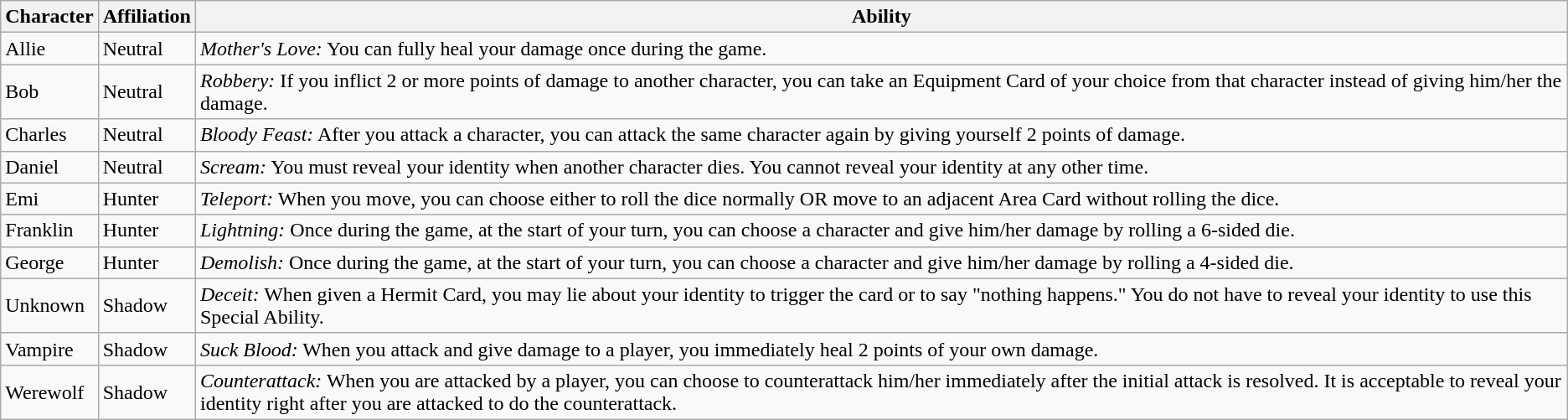<table class="wikitable">
<tr>
<th>Character</th>
<th>Affiliation</th>
<th>Ability</th>
</tr>
<tr>
<td>Allie</td>
<td>Neutral</td>
<td><em>Mother's Love:</em> You can fully heal your damage once during the game.</td>
</tr>
<tr>
<td>Bob</td>
<td>Neutral</td>
<td><em>Robbery:</em> If you inflict 2 or more points of damage to another character, you can take an Equipment Card of your choice from that character instead of giving him/her the damage.</td>
</tr>
<tr>
<td>Charles</td>
<td>Neutral</td>
<td><em>Bloody Feast:</em> After you attack a character, you can attack the same character again by giving yourself 2 points of damage.</td>
</tr>
<tr>
<td>Daniel</td>
<td>Neutral</td>
<td><em>Scream:</em> You must reveal your identity when another character dies.  You cannot reveal your identity at any other time.</td>
</tr>
<tr>
<td>Emi</td>
<td>Hunter</td>
<td><em>Teleport:</em> When you move, you can choose either to roll the dice normally OR move to an adjacent Area Card without rolling the dice.</td>
</tr>
<tr>
<td>Franklin</td>
<td>Hunter</td>
<td><em>Lightning:</em> Once during the game, at the start of your turn, you can choose a character and give him/her damage by rolling a 6-sided die.</td>
</tr>
<tr>
<td>George</td>
<td>Hunter</td>
<td><em>Demolish:</em> Once during the game, at the start of your turn, you can choose a character and give him/her damage by rolling a 4-sided die.</td>
</tr>
<tr>
<td>Unknown</td>
<td>Shadow</td>
<td><em>Deceit:</em> When given a Hermit Card, you may lie about your identity to trigger the card or to say "nothing happens."  You do not have to reveal your identity to use this Special Ability.</td>
</tr>
<tr>
<td>Vampire</td>
<td>Shadow</td>
<td><em>Suck Blood:</em> When you attack and give damage to a player, you immediately heal 2 points of your own damage.</td>
</tr>
<tr>
<td>Werewolf</td>
<td>Shadow</td>
<td><em>Counterattack:</em> When you are attacked by a player, you can choose to counterattack him/her immediately after the initial attack is resolved.  It is acceptable to reveal your identity right after you are attacked to do the counterattack.</td>
</tr>
</table>
